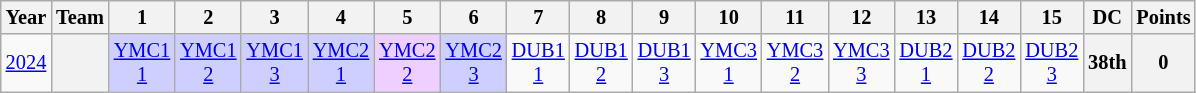<table class="wikitable" style="text-align:center; font-size:85%;">
<tr>
<th>Year</th>
<th>Team</th>
<th>1</th>
<th>2</th>
<th>3</th>
<th>4</th>
<th>5</th>
<th>6</th>
<th>7</th>
<th>8</th>
<th>9</th>
<th>10</th>
<th>11</th>
<th>12</th>
<th>13</th>
<th>14</th>
<th>15</th>
<th>DC</th>
<th>Points</th>
</tr>
<tr>
<td><a href='#'>2024</a></td>
<th></th>
<td style="background:#CFCFFF;"><a href='#'>YMC1<br>1</a><br></td>
<td style="background:#CFCFFF;"><a href='#'>YMC1<br>2</a><br></td>
<td style="background:#CFCFFF;"><a href='#'>YMC1<br>3</a><br></td>
<td style="background:#CFCFFF;"><a href='#'>YMC2<br>1</a><br></td>
<td style="background:#EFCFFF;"><a href='#'>YMC2<br>2</a><br></td>
<td style="background:#CFCFFF;"><a href='#'>YMC2<br>3</a><br></td>
<td><a href='#'>DUB1<br>1</a></td>
<td><a href='#'>DUB1<br>2</a></td>
<td><a href='#'>DUB1<br>3</a></td>
<td><a href='#'>YMC3<br>1</a></td>
<td><a href='#'>YMC3<br>2</a></td>
<td><a href='#'>YMC3<br>3</a></td>
<td><a href='#'>DUB2<br>1</a></td>
<td><a href='#'>DUB2<br>2</a></td>
<td><a href='#'>DUB2<br>3</a></td>
<th>38th</th>
<th>0</th>
</tr>
</table>
